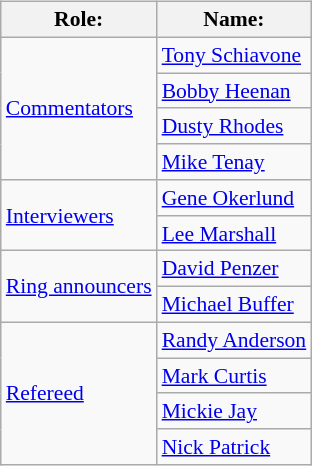<table class=wikitable style="font-size:90%; margin: 0.5em 0 0.5em 1em; float: right; clear: right;">
<tr>
<th>Role:</th>
<th>Name:</th>
</tr>
<tr>
<td rowspan=4><a href='#'>Commentators</a></td>
<td><a href='#'>Tony Schiavone</a></td>
</tr>
<tr>
<td><a href='#'>Bobby Heenan</a></td>
</tr>
<tr>
<td><a href='#'>Dusty Rhodes</a></td>
</tr>
<tr>
<td><a href='#'>Mike Tenay</a></td>
</tr>
<tr>
<td rowspan=2><a href='#'>Interviewers</a></td>
<td><a href='#'>Gene Okerlund</a></td>
</tr>
<tr>
<td><a href='#'>Lee Marshall</a></td>
</tr>
<tr>
<td rowspan=2><a href='#'>Ring announcers</a></td>
<td><a href='#'>David Penzer</a></td>
</tr>
<tr>
<td><a href='#'>Michael Buffer</a></td>
</tr>
<tr>
<td rowspan=4><a href='#'>Refereed</a></td>
<td><a href='#'>Randy Anderson</a></td>
</tr>
<tr>
<td><a href='#'>Mark Curtis</a></td>
</tr>
<tr>
<td><a href='#'>Mickie Jay</a></td>
</tr>
<tr>
<td><a href='#'>Nick Patrick</a></td>
</tr>
</table>
